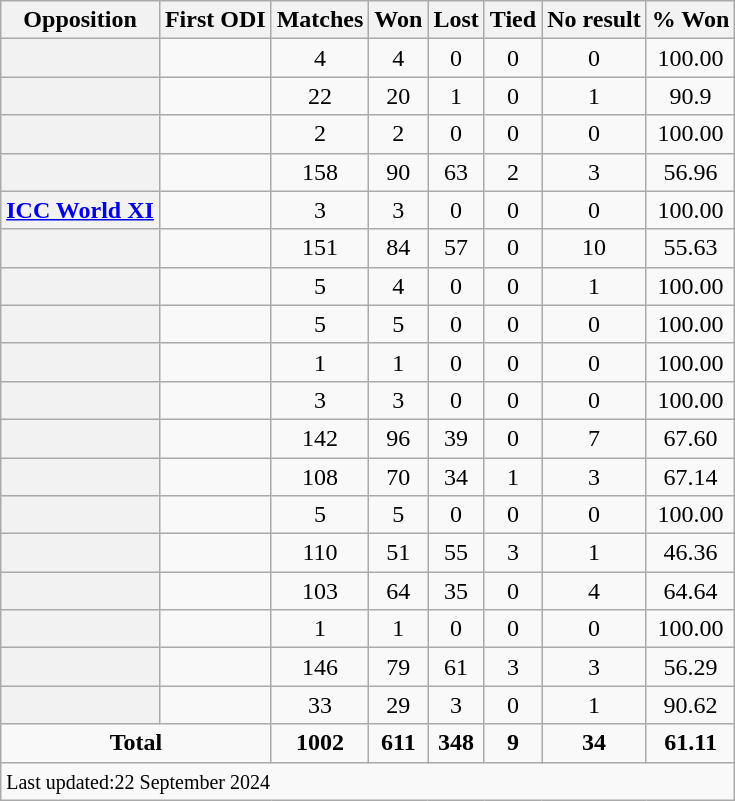<table class="wikitable plainrowheaders sortable">
<tr>
<th scope=col>Opposition</th>
<th scope=col>First ODI</th>
<th scope=col>Matches</th>
<th scope=col>Won</th>
<th scope=col>Lost</th>
<th scope=col>Tied</th>
<th scope=col>No result</th>
<th scope=col>% Won</th>
</tr>
<tr align=center>
<th scope=row></th>
<td align=left><a href='#'></a></td>
<td>4</td>
<td>4</td>
<td>0</td>
<td>0</td>
<td>0</td>
<td>100.00</td>
</tr>
<tr align=center>
<th scope=row></th>
<td align=left><a href='#'></a></td>
<td>22</td>
<td>20</td>
<td>1</td>
<td>0</td>
<td>1</td>
<td>90.9</td>
</tr>
<tr align=center>
<th scope=row></th>
<td align=left><a href='#'></a></td>
<td>2</td>
<td>2</td>
<td>0</td>
<td>0</td>
<td>0</td>
<td>100.00</td>
</tr>
<tr align=center>
<th scope=row></th>
<td align=left><a href='#'></a></td>
<td>158</td>
<td>90</td>
<td>63</td>
<td>2</td>
<td>3</td>
<td>56.96</td>
</tr>
<tr align=center>
<th scope=row><a href='#'>ICC World XI</a></th>
<td align=left><a href='#'></a></td>
<td>3</td>
<td>3</td>
<td>0</td>
<td>0</td>
<td>0</td>
<td>100.00</td>
</tr>
<tr align=center>
<th scope=row></th>
<td align=left><a href='#'></a></td>
<td>151</td>
<td>84</td>
<td>57</td>
<td>0</td>
<td>10</td>
<td>55.63</td>
</tr>
<tr align=center>
<th scope=row></th>
<td align=left><a href='#'></a></td>
<td>5</td>
<td>4</td>
<td>0</td>
<td>0</td>
<td>1</td>
<td>100.00</td>
</tr>
<tr align=center>
<th scope=row></th>
<td align=left><a href='#'></a></td>
<td>5</td>
<td>5</td>
<td>0</td>
<td>0</td>
<td>0</td>
<td>100.00</td>
</tr>
<tr align=center>
<th scope=row></th>
<td align=left><a href='#'></a></td>
<td>1</td>
<td>1</td>
<td>0</td>
<td>0</td>
<td>0</td>
<td>100.00</td>
</tr>
<tr align=center>
<th scope=row></th>
<td align=left><a href='#'></a></td>
<td>3</td>
<td>3</td>
<td>0</td>
<td>0</td>
<td>0</td>
<td>100.00</td>
</tr>
<tr align=center>
<th scope=row></th>
<td align=left><a href='#'></a></td>
<td>142</td>
<td>96</td>
<td>39</td>
<td>0</td>
<td>7</td>
<td>67.60</td>
</tr>
<tr align=center>
<th scope=row></th>
<td align=left><a href='#'></a></td>
<td>108</td>
<td>70</td>
<td>34</td>
<td>1</td>
<td>3</td>
<td>67.14</td>
</tr>
<tr align=center>
<th scope=row></th>
<td align=left><a href='#'></a></td>
<td>5</td>
<td>5</td>
<td>0</td>
<td>0</td>
<td>0</td>
<td>100.00</td>
</tr>
<tr align=center>
<th scope=row></th>
<td align=left><a href='#'></a></td>
<td>110</td>
<td>51</td>
<td>55</td>
<td>3</td>
<td>1</td>
<td>46.36</td>
</tr>
<tr align=center>
<th scope=row></th>
<td align=left><a href='#'></a></td>
<td>103</td>
<td>64</td>
<td>35</td>
<td>0</td>
<td>4</td>
<td>64.64</td>
</tr>
<tr align=center>
<th scope=row></th>
<td align=left><a href='#'></a></td>
<td>1</td>
<td>1</td>
<td>0</td>
<td>0</td>
<td>0</td>
<td>100.00</td>
</tr>
<tr align=center>
<th scope=row></th>
<td align=left><a href='#'></a></td>
<td>146</td>
<td>79</td>
<td>61</td>
<td>3</td>
<td>3</td>
<td>56.29</td>
</tr>
<tr align=center>
<th scope=row></th>
<td align=left><a href='#'></a></td>
<td>33</td>
<td>29</td>
<td>3</td>
<td>0</td>
<td>1</td>
<td>90.62</td>
</tr>
<tr class=sortbottom align=center>
<td colspan=2><strong>Total</strong></td>
<td><strong>1002</strong></td>
<td><strong>611</strong></td>
<td><strong>348</strong></td>
<td><strong>9</strong></td>
<td><strong>34</strong></td>
<td><strong>61.11</strong></td>
</tr>
<tr class=sortbottom>
<td colspan=8><small>Last updated:22 September 2024</small></td>
</tr>
</table>
